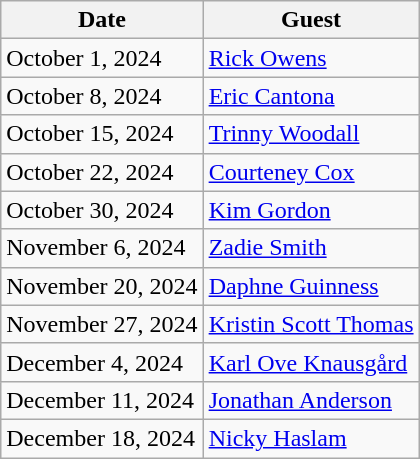<table class="wikitable">
<tr>
<th>Date</th>
<th>Guest</th>
</tr>
<tr>
<td>October 1, 2024</td>
<td><a href='#'>Rick Owens</a></td>
</tr>
<tr>
<td>October 8, 2024</td>
<td><a href='#'>Eric Cantona</a></td>
</tr>
<tr>
<td>October 15, 2024</td>
<td><a href='#'>Trinny Woodall</a></td>
</tr>
<tr>
<td>October 22, 2024</td>
<td><a href='#'>Courteney Cox</a></td>
</tr>
<tr>
<td>October 30, 2024</td>
<td><a href='#'>Kim Gordon</a></td>
</tr>
<tr>
<td>November 6, 2024</td>
<td><a href='#'>Zadie Smith</a></td>
</tr>
<tr>
<td>November 20, 2024</td>
<td><a href='#'>Daphne Guinness</a></td>
</tr>
<tr>
<td>November 27, 2024</td>
<td><a href='#'>Kristin Scott Thomas</a></td>
</tr>
<tr>
<td>December 4, 2024</td>
<td><a href='#'>Karl Ove Knausgård</a></td>
</tr>
<tr>
<td>December 11, 2024</td>
<td><a href='#'>Jonathan Anderson</a></td>
</tr>
<tr>
<td>December 18, 2024</td>
<td><a href='#'>Nicky Haslam</a></td>
</tr>
</table>
